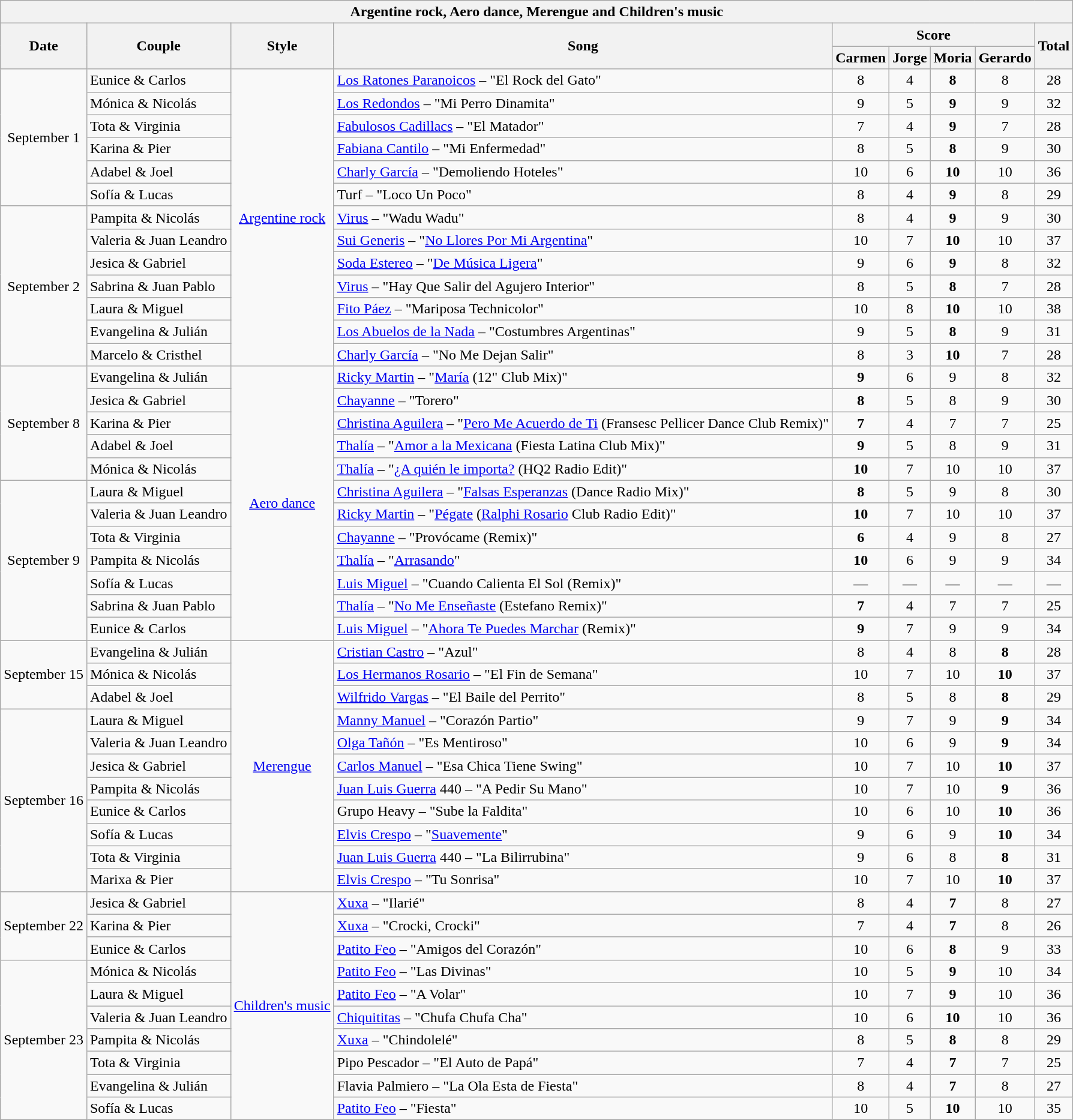<table class="wikitable collapsible collapsed" style="text-align:center">
<tr>
<th colspan=10>Argentine rock, Aero dance, Merengue and Children's music</th>
</tr>
<tr>
<th rowspan=2>Date</th>
<th rowspan=2>Couple</th>
<th rowspan=2>Style</th>
<th rowspan=2>Song</th>
<th colspan=4>Score</th>
<th rowspan=2>Total</th>
</tr>
<tr>
<th>Carmen</th>
<th>Jorge</th>
<th>Moria</th>
<th>Gerardo</th>
</tr>
<tr>
<td rowspan=6>September 1</td>
<td style="text-align:left">Eunice & Carlos</td>
<td rowspan=13><a href='#'>Argentine rock</a></td>
<td style="text-align:left"><a href='#'>Los Ratones Paranoicos</a> – "El Rock del Gato"</td>
<td>8</td>
<td>4</td>
<td><strong>8</strong></td>
<td>8</td>
<td>28</td>
</tr>
<tr>
<td style="text-align:left">Mónica & Nicolás</td>
<td style="text-align:left"><a href='#'>Los Redondos</a> – "Mi Perro Dinamita"</td>
<td>9</td>
<td>5</td>
<td><strong>9</strong></td>
<td>9</td>
<td>32</td>
</tr>
<tr>
<td style="text-align:left">Tota & Virginia</td>
<td style="text-align:left"><a href='#'>Fabulosos Cadillacs</a> – "El Matador"</td>
<td>7</td>
<td>4</td>
<td><strong>9</strong></td>
<td>7</td>
<td>28</td>
</tr>
<tr>
<td style="text-align:left">Karina & Pier</td>
<td style="text-align:left"><a href='#'>Fabiana Cantilo</a> – "Mi Enfermedad"</td>
<td>8</td>
<td>5</td>
<td><strong>8</strong></td>
<td>9</td>
<td>30</td>
</tr>
<tr>
<td style="text-align:left">Adabel & Joel</td>
<td style="text-align:left"><a href='#'>Charly García</a> – "Demoliendo Hoteles"</td>
<td>10</td>
<td>6</td>
<td><strong>10</strong></td>
<td>10</td>
<td>36</td>
</tr>
<tr>
<td style="text-align:left">Sofía & Lucas</td>
<td style="text-align:left">Turf – "Loco Un Poco"</td>
<td>8</td>
<td>4</td>
<td><strong>9</strong></td>
<td>8</td>
<td>29</td>
</tr>
<tr>
<td rowspan=7>September 2</td>
<td style="text-align:left">Pampita & Nicolás</td>
<td style="text-align:left"><a href='#'>Virus</a> – "Wadu Wadu"</td>
<td>8</td>
<td>4</td>
<td><strong>9</strong></td>
<td>9</td>
<td>30</td>
</tr>
<tr>
<td style="text-align:left">Valeria & Juan Leandro</td>
<td style="text-align:left"><a href='#'>Sui Generis</a> – "<a href='#'>No Llores Por Mi Argentina</a>"</td>
<td>10</td>
<td>7</td>
<td><strong>10</strong></td>
<td>10</td>
<td>37</td>
</tr>
<tr>
<td style="text-align:left">Jesica & Gabriel</td>
<td style="text-align:left"><a href='#'>Soda Estereo</a> – "<a href='#'>De Música Ligera</a>"</td>
<td>9</td>
<td>6</td>
<td><strong>9</strong></td>
<td>8</td>
<td>32</td>
</tr>
<tr>
<td style="text-align:left">Sabrina & Juan Pablo</td>
<td style="text-align:left"><a href='#'>Virus</a> – "Hay Que Salir del Agujero Interior"</td>
<td>8</td>
<td>5</td>
<td><strong>8</strong></td>
<td>7</td>
<td>28</td>
</tr>
<tr>
<td style="text-align:left">Laura & Miguel</td>
<td style="text-align:left"><a href='#'>Fito Páez</a> – "Mariposa Technicolor"</td>
<td>10</td>
<td>8</td>
<td><strong>10</strong></td>
<td>10</td>
<td>38</td>
</tr>
<tr>
<td style="text-align:left">Evangelina & Julián</td>
<td style="text-align:left"><a href='#'>Los Abuelos de la Nada</a> – "Costumbres Argentinas"</td>
<td>9</td>
<td>5</td>
<td><strong>8</strong></td>
<td>9</td>
<td>31</td>
</tr>
<tr>
<td style="text-align:left">Marcelo & Cristhel</td>
<td style="text-align:left"><a href='#'>Charly García</a> – "No Me Dejan Salir"</td>
<td>8</td>
<td>3</td>
<td><strong>10</strong></td>
<td>7</td>
<td>28</td>
</tr>
<tr>
<td rowspan=5>September 8</td>
<td style="text-align:left">Evangelina & Julián</td>
<td rowspan=12><a href='#'>Aero dance</a></td>
<td style="text-align:left"><a href='#'>Ricky Martin</a> – "<a href='#'>María</a> (12" Club Mix)"</td>
<td><strong>9</strong></td>
<td>6</td>
<td>9</td>
<td>8</td>
<td>32</td>
</tr>
<tr>
<td style="text-align:left">Jesica & Gabriel</td>
<td style="text-align:left"><a href='#'>Chayanne</a> – "Torero"</td>
<td><strong>8</strong></td>
<td>5</td>
<td>8</td>
<td>9</td>
<td>30</td>
</tr>
<tr>
<td style="text-align:left">Karina & Pier</td>
<td style="text-align:left"><a href='#'>Christina Aguilera</a> – "<a href='#'>Pero Me Acuerdo de Ti</a> (Fransesc Pellicer Dance Club Remix)"</td>
<td><strong>7</strong></td>
<td>4</td>
<td>7</td>
<td>7</td>
<td>25</td>
</tr>
<tr>
<td style="text-align:left">Adabel & Joel</td>
<td style="text-align:left"><a href='#'>Thalía</a> – "<a href='#'>Amor a la Mexicana</a> (Fiesta Latina Club Mix)"</td>
<td><strong>9</strong></td>
<td>5</td>
<td>8</td>
<td>9</td>
<td>31</td>
</tr>
<tr>
<td style="text-align:left">Mónica & Nicolás</td>
<td style="text-align:left"><a href='#'>Thalía</a> – "<a href='#'>¿A quién le importa?</a> (HQ2 Radio Edit)"</td>
<td><strong>10</strong></td>
<td>7</td>
<td>10</td>
<td>10</td>
<td>37</td>
</tr>
<tr>
<td rowspan=7>September 9</td>
<td style="text-align:left">Laura & Miguel</td>
<td style="text-align:left"><a href='#'>Christina Aguilera</a> – "<a href='#'>Falsas Esperanzas</a> (Dance Radio Mix)"</td>
<td><strong>8</strong></td>
<td>5</td>
<td>9</td>
<td>8</td>
<td>30</td>
</tr>
<tr>
<td style="text-align:left">Valeria & Juan Leandro</td>
<td style="text-align:left"><a href='#'>Ricky Martin</a> – "<a href='#'>Pégate</a> (<a href='#'>Ralphi Rosario</a> Club Radio Edit)"</td>
<td><strong>10</strong></td>
<td>7</td>
<td>10</td>
<td>10</td>
<td>37</td>
</tr>
<tr>
<td style="text-align:left">Tota & Virginia</td>
<td style="text-align:left"><a href='#'>Chayanne</a> – "Provócame (Remix)"</td>
<td><strong>6</strong></td>
<td>4</td>
<td>9</td>
<td>8</td>
<td>27</td>
</tr>
<tr>
<td style="text-align:left">Pampita & Nicolás</td>
<td style="text-align:left"><a href='#'>Thalía</a> – "<a href='#'>Arrasando</a>"</td>
<td><strong>10</strong></td>
<td>6</td>
<td>9</td>
<td>9</td>
<td>34</td>
</tr>
<tr>
<td style="text-align:left">Sofía & Lucas</td>
<td style="text-align:left"><a href='#'>Luis Miguel</a> – "Cuando Calienta El Sol (Remix)"</td>
<td>—</td>
<td>—</td>
<td>—</td>
<td>—</td>
<td>—</td>
</tr>
<tr>
<td style="text-align:left">Sabrina & Juan Pablo</td>
<td style="text-align:left"><a href='#'>Thalía</a> – "<a href='#'>No Me Enseñaste</a> (Estefano Remix)"</td>
<td><strong>7</strong></td>
<td>4</td>
<td>7</td>
<td>7</td>
<td>25</td>
</tr>
<tr>
<td style="text-align:left">Eunice & Carlos</td>
<td style="text-align:left"><a href='#'>Luis Miguel</a> – "<a href='#'>Ahora Te Puedes Marchar</a> (Remix)"</td>
<td><strong>9</strong></td>
<td>7</td>
<td>9</td>
<td>9</td>
<td>34</td>
</tr>
<tr>
<td rowspan=3>September 15</td>
<td style="text-align:left">Evangelina & Julián</td>
<td rowspan=11><a href='#'>Merengue</a></td>
<td style="text-align:left"><a href='#'>Cristian Castro</a> – "Azul"</td>
<td>8</td>
<td>4</td>
<td>8</td>
<td><strong>8</strong></td>
<td>28</td>
</tr>
<tr>
<td style="text-align:left">Mónica & Nicolás</td>
<td style="text-align:left"><a href='#'>Los Hermanos Rosario</a> – "El Fin de Semana"</td>
<td>10</td>
<td>7</td>
<td>10</td>
<td><strong>10</strong></td>
<td>37</td>
</tr>
<tr>
<td style="text-align:left">Adabel & Joel</td>
<td style="text-align:left"><a href='#'>Wilfrido Vargas</a> – "El Baile del Perrito"</td>
<td>8</td>
<td>5</td>
<td>8</td>
<td><strong>8</strong></td>
<td>29</td>
</tr>
<tr>
<td rowspan=8>September 16</td>
<td style="text-align:left">Laura & Miguel</td>
<td style="text-align:left"><a href='#'>Manny Manuel</a> – "Corazón Partio"</td>
<td>9</td>
<td>7</td>
<td>9</td>
<td><strong>9</strong></td>
<td>34</td>
</tr>
<tr>
<td style="text-align:left">Valeria & Juan Leandro</td>
<td style="text-align:left"><a href='#'>Olga Tañón</a> – "Es Mentiroso"</td>
<td>10</td>
<td>6</td>
<td>9</td>
<td><strong>9</strong></td>
<td>34</td>
</tr>
<tr>
<td style="text-align:left">Jesica & Gabriel</td>
<td style="text-align:left"><a href='#'>Carlos Manuel</a> – "Esa Chica Tiene Swing"</td>
<td>10</td>
<td>7</td>
<td>10</td>
<td><strong>10</strong></td>
<td>37</td>
</tr>
<tr>
<td style="text-align:left">Pampita & Nicolás</td>
<td style="text-align:left"><a href='#'>Juan Luis Guerra</a> 440 – "A Pedir Su Mano"</td>
<td>10</td>
<td>7</td>
<td>10</td>
<td><strong>9</strong></td>
<td>36</td>
</tr>
<tr>
<td style="text-align:left">Eunice & Carlos</td>
<td style="text-align:left">Grupo Heavy – "Sube la Faldita"</td>
<td>10</td>
<td>6</td>
<td>10</td>
<td><strong>10</strong></td>
<td>36</td>
</tr>
<tr>
<td style="text-align:left">Sofía & Lucas</td>
<td style="text-align:left"><a href='#'>Elvis Crespo</a> – "<a href='#'>Suavemente</a>"</td>
<td>9</td>
<td>6</td>
<td>9</td>
<td><strong>10</strong></td>
<td>34</td>
</tr>
<tr>
<td style="text-align:left">Tota & Virginia</td>
<td style="text-align:left"><a href='#'>Juan Luis Guerra</a> 440 – "La Bilirrubina"</td>
<td>9</td>
<td>6</td>
<td>8</td>
<td><strong>8</strong></td>
<td>31</td>
</tr>
<tr>
<td style="text-align:left">Marixa & Pier</td>
<td style="text-align:left"><a href='#'>Elvis Crespo</a> – "Tu Sonrisa"</td>
<td>10</td>
<td>7</td>
<td>10</td>
<td><strong>10</strong></td>
<td>37</td>
</tr>
<tr>
<td rowspan=3>September 22</td>
<td style="text-align:left">Jesica & Gabriel</td>
<td rowspan=10><a href='#'>Children's music</a></td>
<td style="text-align:left"><a href='#'>Xuxa</a> – "Ilarié"</td>
<td>8</td>
<td>4</td>
<td><strong>7</strong></td>
<td>8</td>
<td>27</td>
</tr>
<tr>
<td style="text-align:left">Karina & Pier</td>
<td style="text-align:left"><a href='#'>Xuxa</a> – "Crocki, Crocki"</td>
<td>7</td>
<td>4</td>
<td><strong>7</strong></td>
<td>8</td>
<td>26</td>
</tr>
<tr>
<td style="text-align:left">Eunice & Carlos</td>
<td style="text-align:left"><a href='#'>Patito Feo</a> – "Amigos del Corazón"</td>
<td>10</td>
<td>6</td>
<td><strong>8</strong></td>
<td>9</td>
<td>33</td>
</tr>
<tr>
<td rowspan=7>September 23</td>
<td style="text-align:left">Mónica & Nicolás</td>
<td style="text-align:left"><a href='#'>Patito Feo</a> – "Las Divinas"</td>
<td>10</td>
<td>5</td>
<td><strong>9</strong></td>
<td>10</td>
<td>34</td>
</tr>
<tr>
<td style="text-align:left">Laura & Miguel</td>
<td style="text-align:left"><a href='#'>Patito Feo</a> – "A Volar"</td>
<td>10</td>
<td>7</td>
<td><strong>9</strong></td>
<td>10</td>
<td>36</td>
</tr>
<tr>
<td style="text-align:left">Valeria & Juan Leandro</td>
<td style="text-align:left"><a href='#'>Chiquititas</a> – "Chufa Chufa Cha"</td>
<td>10</td>
<td>6</td>
<td><strong>10</strong></td>
<td>10</td>
<td>36</td>
</tr>
<tr>
<td style="text-align:left">Pampita & Nicolás</td>
<td style="text-align:left"><a href='#'>Xuxa</a> – "Chindolelé"</td>
<td>8</td>
<td>5</td>
<td><strong>8</strong></td>
<td>8</td>
<td>29</td>
</tr>
<tr>
<td style="text-align:left">Tota & Virginia</td>
<td style="text-align:left">Pipo Pescador – "El Auto de Papá"</td>
<td>7</td>
<td>4</td>
<td><strong>7</strong></td>
<td>7</td>
<td>25</td>
</tr>
<tr>
<td style="text-align:left">Evangelina & Julián</td>
<td style="text-align:left">Flavia Palmiero – "La Ola Esta de Fiesta"</td>
<td>8</td>
<td>4</td>
<td><strong>7</strong></td>
<td>8</td>
<td>27</td>
</tr>
<tr>
<td style="text-align:left">Sofía & Lucas</td>
<td style="text-align:left"><a href='#'>Patito Feo</a> – "Fiesta"</td>
<td>10</td>
<td>5</td>
<td><strong>10</strong></td>
<td>10</td>
<td>35</td>
</tr>
</table>
